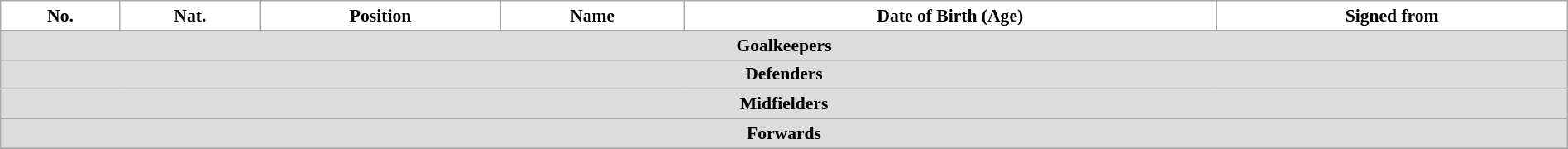<table class="wikitable" style="text-align:center; font-size:90%; width:100%">
<tr>
<th style="background:white; color:black; text-align:center;">No.</th>
<th style="background:white; color:black; text-align:center;">Nat.</th>
<th style="background:white; color:black; text-align:center;">Position</th>
<th style="background:white; color:black; text-align:center;">Name</th>
<th style="background:white; color:black; text-align:center;">Date of Birth (Age)</th>
<th style="background:white; color:black; text-align:center;">Signed from</th>
</tr>
<tr>
<th colspan=10 style="background:#DCDCDC; text-align:center;">Goalkeepers</th>
</tr>
<tr>
<th colspan=10 style="background:#DCDCDC; text-align:center;">Defenders</th>
</tr>
<tr>
<th colspan=10 style="background:#DCDCDC; text-align:center;">Midfielders</th>
</tr>
<tr>
<th colspan=10 style="background:#DCDCDC; text-align:center;">Forwards</th>
</tr>
<tr>
</tr>
</table>
